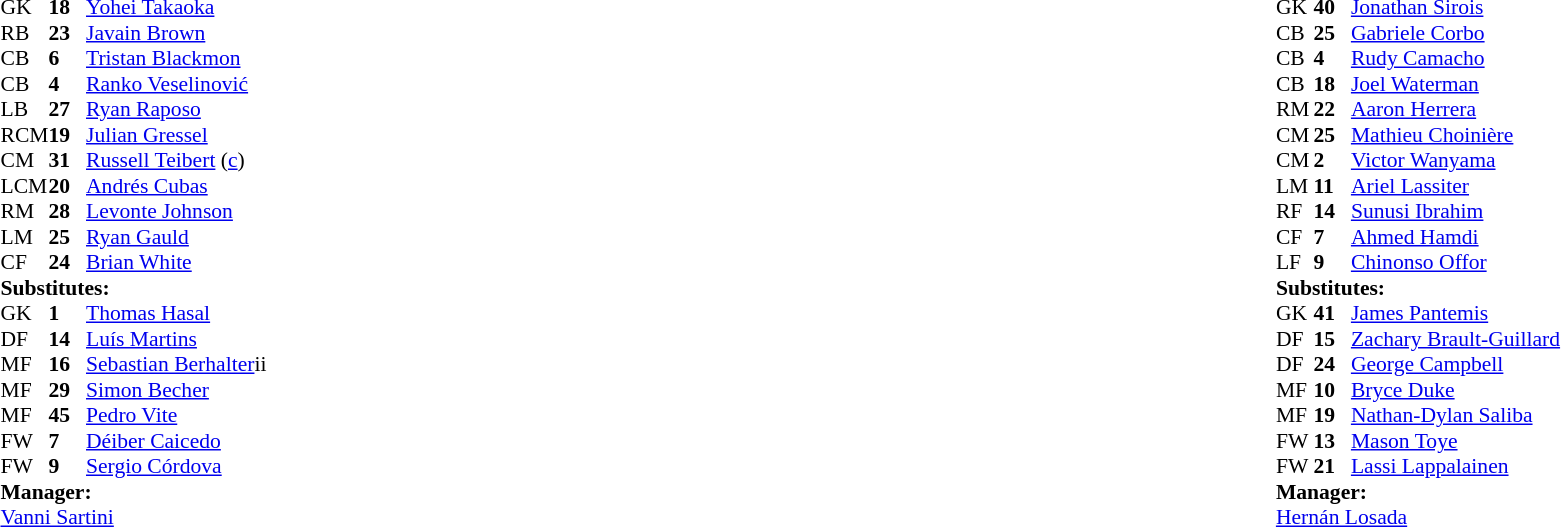<table style="width:100%;">
<tr>
<td style="vertical-align:top; width:40%;"><br><table style="font-size: 90%" cellspacing="0" cellpadding="0">
<tr>
<th width=25></th>
<th width=25></th>
</tr>
<tr>
<td>GK</td>
<td><strong>18</strong></td>
<td> <a href='#'>Yohei Takaoka</a></td>
</tr>
<tr>
<td>RB</td>
<td><strong>23</strong></td>
<td> <a href='#'>Javain Brown</a></td>
</tr>
<tr>
<td>CB</td>
<td><strong>6</strong></td>
<td> <a href='#'>Tristan Blackmon</a></td>
</tr>
<tr>
<td>CB</td>
<td><strong>4</strong></td>
<td> <a href='#'>Ranko Veselinović</a></td>
</tr>
<tr>
<td>LB</td>
<td><strong>27</strong></td>
<td> <a href='#'>Ryan Raposo</a></td>
<td></td>
<td></td>
</tr>
<tr>
<td>RCM</td>
<td><strong>19</strong></td>
<td> <a href='#'>Julian Gressel</a></td>
<td></td>
<td></td>
</tr>
<tr>
<td>CM</td>
<td><strong>31</strong></td>
<td> <a href='#'>Russell Teibert</a> (<a href='#'>c</a>)</td>
<td></td>
<td></td>
</tr>
<tr>
<td>LCM</td>
<td><strong>20</strong></td>
<td> <a href='#'>Andrés Cubas</a></td>
</tr>
<tr>
<td>RM</td>
<td><strong>28</strong></td>
<td> <a href='#'>Levonte Johnson</a></td>
<td></td>
<td></td>
</tr>
<tr>
<td>LM</td>
<td><strong>25</strong></td>
<td> <a href='#'>Ryan Gauld</a></td>
</tr>
<tr>
<td>CF</td>
<td><strong>24</strong></td>
<td> <a href='#'>Brian White</a></td>
<td></td>
<td></td>
</tr>
<tr>
<td colspan="3"><strong>Substitutes:</strong></td>
</tr>
<tr>
<td>GK</td>
<td><strong>1</strong></td>
<td> <a href='#'>Thomas Hasal</a></td>
</tr>
<tr>
<td>DF</td>
<td><strong>14</strong></td>
<td> <a href='#'>Luís Martins</a></td>
<td></td>
<td></td>
</tr>
<tr>
<td>MF</td>
<td><strong>16</strong></td>
<td> <a href='#'>Sebastian Berhalter</a><span>i</span></td>
<td><span>i</span></td>
<td></td>
</tr>
<tr>
<td>MF</td>
<td><strong>29</strong></td>
<td> <a href='#'>Simon Becher</a></td>
</tr>
<tr>
<td>MF</td>
<td><strong>45</strong></td>
<td> <a href='#'>Pedro Vite</a></td>
<td></td>
<td></td>
</tr>
<tr>
<td>FW</td>
<td><strong>7</strong></td>
<td> <a href='#'>Déiber Caicedo</a></td>
<td></td>
<td></td>
</tr>
<tr>
<td>FW</td>
<td><strong>9</strong></td>
<td> <a href='#'>Sergio Córdova</a></td>
<td></td>
<td></td>
</tr>
<tr>
<td colspan=3><strong>Manager:</strong><br> <a href='#'>Vanni Sartini</a></td>
</tr>
<tr>
<td colspan=4></td>
</tr>
</table>
</td>
<td valign="top"></td>
<td style="vertical-align:top; width:50%;"><br><table cellspacing="0" cellpadding="0" style="font-size:90%; margin:auto;">
<tr>
<th width=25></th>
<th width=25></th>
</tr>
<tr>
<td>GK</td>
<td><strong>40</strong></td>
<td> <a href='#'>Jonathan Sirois</a></td>
</tr>
<tr>
<td>CB</td>
<td><strong>25</strong></td>
<td> <a href='#'>Gabriele Corbo</a></td>
<td></td>
<td></td>
</tr>
<tr>
<td>CB</td>
<td><strong>4</strong></td>
<td> <a href='#'>Rudy Camacho</a></td>
<td></td>
</tr>
<tr>
<td>CB</td>
<td><strong>18</strong></td>
<td> <a href='#'>Joel Waterman</a></td>
</tr>
<tr>
<td>RM</td>
<td><strong>22</strong></td>
<td> <a href='#'>Aaron Herrera</a></td>
<td></td>
<td></td>
</tr>
<tr>
<td>CM</td>
<td><strong>25</strong></td>
<td> <a href='#'>Mathieu Choinière</a></td>
</tr>
<tr>
<td>CM</td>
<td><strong>2</strong></td>
<td> <a href='#'>Victor Wanyama</a></td>
<td></td>
<td></td>
</tr>
<tr>
<td>LM</td>
<td><strong>11</strong></td>
<td> <a href='#'>Ariel Lassiter</a></td>
<td></td>
</tr>
<tr>
<td>RF</td>
<td><strong>14</strong></td>
<td> <a href='#'>Sunusi Ibrahim</a></td>
</tr>
<tr>
<td>CF</td>
<td><strong>7</strong></td>
<td> <a href='#'>Ahmed Hamdi</a></td>
<td></td>
<td></td>
</tr>
<tr>
<td>LF</td>
<td><strong>9</strong></td>
<td> <a href='#'>Chinonso Offor</a></td>
<td></td>
<td></td>
</tr>
<tr>
<td colspan="3"><strong>Substitutes:</strong></td>
</tr>
<tr>
<td>GK</td>
<td><strong>41</strong></td>
<td> <a href='#'>James Pantemis</a></td>
</tr>
<tr>
<td>DF</td>
<td><strong>15</strong></td>
<td> <a href='#'>Zachary Brault-Guillard</a></td>
<td></td>
<td></td>
</tr>
<tr>
<td>DF</td>
<td><strong>24</strong></td>
<td> <a href='#'>George Campbell</a></td>
</tr>
<tr>
<td>MF</td>
<td><strong>10</strong></td>
<td> <a href='#'>Bryce Duke</a></td>
<td></td>
<td></td>
</tr>
<tr>
<td>MF</td>
<td><strong>19</strong></td>
<td> <a href='#'>Nathan-Dylan Saliba</a></td>
<td></td>
<td></td>
</tr>
<tr>
<td>FW</td>
<td><strong>13</strong></td>
<td> <a href='#'>Mason Toye</a></td>
<td></td>
<td></td>
</tr>
<tr>
<td>FW</td>
<td><strong>21</strong></td>
<td> <a href='#'>Lassi Lappalainen</a></td>
<td></td>
<td></td>
</tr>
<tr>
<td colspan=3><strong>Manager:</strong><br> <a href='#'>Hernán Losada</a></td>
</tr>
<tr>
<td colspan=4></td>
</tr>
</table>
</td>
</tr>
</table>
